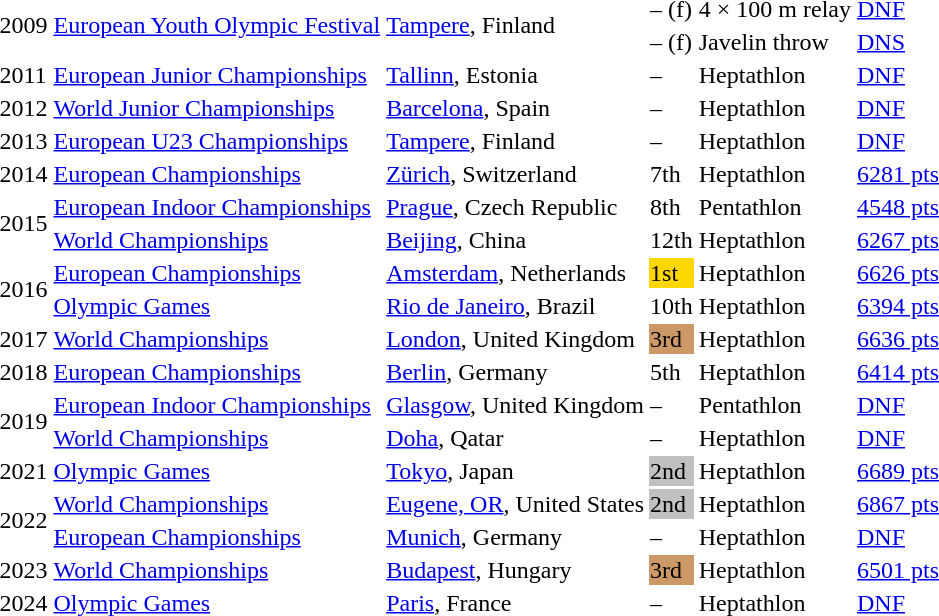<table>
<tr>
<td rowspan=2>2009</td>
<td rowspan=2><a href='#'>European Youth Olympic Festival</a></td>
<td rowspan=2><a href='#'>Tampere</a>, Finland</td>
<td>– (f)</td>
<td>4 × 100 m relay</td>
<td><a href='#'>DNF</a></td>
</tr>
<tr>
<td>– (f)</td>
<td>Javelin throw</td>
<td><a href='#'>DNS</a></td>
</tr>
<tr>
<td>2011</td>
<td><a href='#'>European Junior Championships</a></td>
<td><a href='#'>Tallinn</a>, Estonia</td>
<td>–</td>
<td>Heptathlon</td>
<td><a href='#'>DNF</a></td>
</tr>
<tr>
<td>2012</td>
<td><a href='#'>World Junior Championships</a></td>
<td><a href='#'>Barcelona</a>, Spain</td>
<td>–</td>
<td>Heptathlon</td>
<td><a href='#'>DNF</a></td>
</tr>
<tr>
<td>2013</td>
<td><a href='#'>European U23 Championships</a></td>
<td><a href='#'>Tampere</a>, Finland</td>
<td>–</td>
<td>Heptathlon</td>
<td><a href='#'>DNF</a></td>
</tr>
<tr>
<td>2014</td>
<td><a href='#'>European Championships</a></td>
<td><a href='#'>Zürich</a>, Switzerland</td>
<td>7th</td>
<td>Heptathlon</td>
<td><a href='#'>6281 pts</a></td>
</tr>
<tr>
<td rowspan=2>2015</td>
<td><a href='#'>European Indoor Championships</a></td>
<td><a href='#'>Prague</a>, Czech Republic</td>
<td>8th</td>
<td>Pentathlon</td>
<td><a href='#'>4548 pts</a></td>
</tr>
<tr>
<td><a href='#'>World Championships</a></td>
<td><a href='#'>Beijing</a>, China</td>
<td>12th</td>
<td>Heptathlon</td>
<td><a href='#'>6267 pts</a></td>
</tr>
<tr>
<td rowspan=2>2016</td>
<td><a href='#'>European Championships</a></td>
<td><a href='#'>Amsterdam</a>, Netherlands</td>
<td bgcolor=gold>1st</td>
<td>Heptathlon</td>
<td><a href='#'>6626 pts</a> <strong></strong></td>
</tr>
<tr>
<td><a href='#'>Olympic Games</a></td>
<td><a href='#'>Rio de Janeiro</a>, Brazil</td>
<td>10th</td>
<td>Heptathlon</td>
<td><a href='#'>6394 pts</a></td>
</tr>
<tr>
<td>2017</td>
<td><a href='#'>World Championships</a></td>
<td><a href='#'>London</a>, United Kingdom</td>
<td bgcolor=cc9966>3rd</td>
<td>Heptathlon</td>
<td><a href='#'>6636 pts</a> <strong></strong></td>
</tr>
<tr>
<td>2018</td>
<td><a href='#'>European Championships</a></td>
<td><a href='#'>Berlin</a>, Germany</td>
<td>5th</td>
<td>Heptathlon</td>
<td><a href='#'>6414 pts</a></td>
</tr>
<tr>
<td rowspan=2>2019</td>
<td><a href='#'>European Indoor Championships</a></td>
<td><a href='#'>Glasgow</a>, United Kingdom</td>
<td>–</td>
<td>Pentathlon</td>
<td><a href='#'>DNF</a></td>
</tr>
<tr>
<td><a href='#'>World Championships</a></td>
<td><a href='#'>Doha</a>, Qatar</td>
<td>–</td>
<td>Heptathlon</td>
<td><a href='#'>DNF</a></td>
</tr>
<tr>
<td>2021</td>
<td><a href='#'>Olympic Games</a></td>
<td><a href='#'>Tokyo</a>, Japan</td>
<td bgcolor=silver>2nd</td>
<td>Heptathlon</td>
<td><a href='#'>6689 pts</a> <strong></strong></td>
</tr>
<tr>
<td rowspan=2>2022</td>
<td><a href='#'>World Championships</a></td>
<td><a href='#'>Eugene, OR</a>, United States</td>
<td bgcolor=silver>2nd</td>
<td>Heptathlon</td>
<td><a href='#'>6867 pts</a> <strong></strong></td>
</tr>
<tr>
<td><a href='#'>European Championships</a></td>
<td><a href='#'>Munich</a>, Germany</td>
<td>–</td>
<td>Heptathlon</td>
<td><a href='#'>DNF</a></td>
</tr>
<tr>
<td>2023</td>
<td><a href='#'>World Championships</a></td>
<td><a href='#'>Budapest</a>, Hungary</td>
<td bgcolor=cc9966>3rd</td>
<td>Heptathlon</td>
<td><a href='#'>6501 pts</a></td>
</tr>
<tr>
<td>2024</td>
<td><a href='#'>Olympic Games</a></td>
<td><a href='#'>Paris</a>, France</td>
<td>–</td>
<td>Heptathlon</td>
<td><a href='#'>DNF</a></td>
</tr>
</table>
